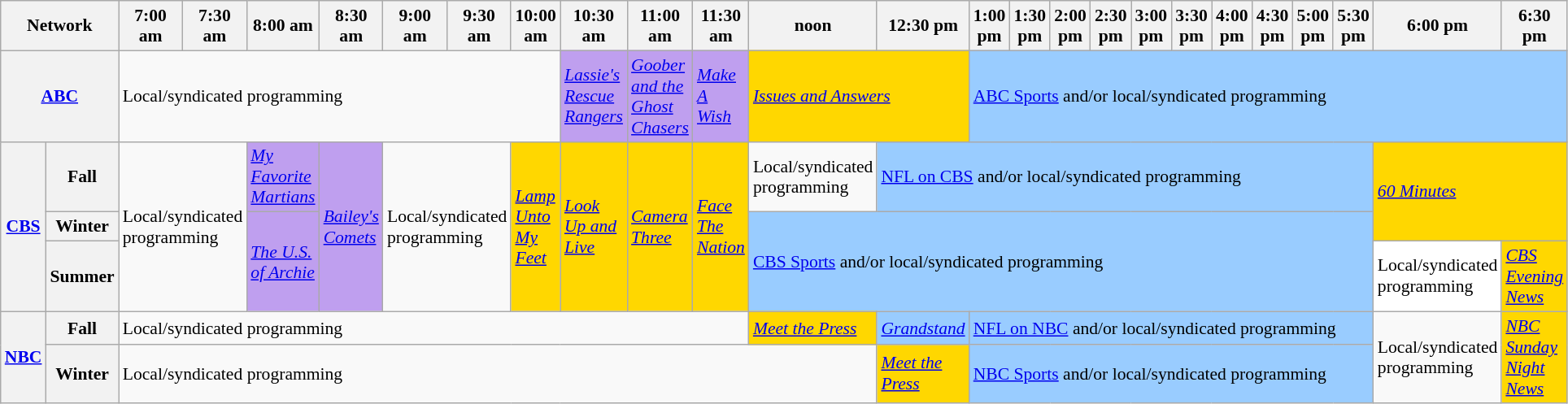<table class="wikitable" style="font-size:90%">
<tr>
<th colspan="2" width="1.5%" bgcolor="#C0C0C0">Network</th>
<th width="4%" bgcolor="#C0C0C0">7:00 am</th>
<th width="4%" bgcolor="#C0C0C0">7:30 am</th>
<th width="4%" bgcolor="#C0C0C0">8:00 am</th>
<th width="4%" bgcolor="#C0C0C0">8:30 am</th>
<th width="4%" bgcolor="#C0C0C0">9:00 am</th>
<th width="4%" bgcolor="#C0C0C0">9:30 am</th>
<th width="4%" bgcolor="#C0C0C0">10:00 am</th>
<th width="4%" bgcolor="#C0C0C0">10:30 am</th>
<th width="4%" bgcolor="#C0C0C0">11:00 am</th>
<th width="4%" bgcolor="#C0C0C0">11:30 am</th>
<th width="4%" bgcolor="#C0C0C0">noon</th>
<th width="4%" bgcolor="#C0C0C0">12:30 pm</th>
<th width="4%" bgcolor="#C0C0C0">1:00 pm</th>
<th width="4%" bgcolor="#C0C0C0">1:30 pm</th>
<th width="4%" bgcolor="#C0C0C0">2:00 pm</th>
<th width="4%" bgcolor="#C0C0C0">2:30 pm</th>
<th width="4%" bgcolor="#C0C0C0">3:00 pm</th>
<th width="4%" bgcolor="#C0C0C0">3:30 pm</th>
<th width="4%" bgcolor="#C0C0C0">4:00 pm</th>
<th width="4%" bgcolor="#C0C0C0">4:30 pm</th>
<th width="4%" bgcolor="#C0C0C0">5:00 pm</th>
<th width="4%" bgcolor="#C0C0C0">5:30 pm</th>
<th width="4%" bgcolor="#C0C0C0">6:00 pm</th>
<th width="4%" bgcolor="#C0C0C0">6:30 pm</th>
</tr>
<tr>
<th colspan="2" bgcolor="#C0C0C0"><a href='#'>ABC</a></th>
<td colspan="7">Local/syndicated programming</td>
<td bgcolor="bf9fef"><em><a href='#'>Lassie's Rescue Rangers</a></em> </td>
<td bgcolor="bf9fef"><em><a href='#'>Goober and the Ghost Chasers</a></em> </td>
<td bgcolor="bf9fef"><em><a href='#'>Make A Wish</a></em></td>
<td colspan="2" bgcolor="gold"><em><a href='#'>Issues and Answers</a></em></td>
<td colspan="12" bgcolor="99ccff"><a href='#'>ABC Sports</a> and/or local/syndicated programming</td>
</tr>
<tr>
<th rowspan="3" bgcolor="#C0C0C0"><a href='#'>CBS</a></th>
<th>Fall</th>
<td colspan="2" rowspan="3">Local/syndicated programming</td>
<td rowspan="1" bgcolor="bf9fef"><em><a href='#'>My Favorite Martians</a></em> </td>
<td rowspan="3" bgcolor="bf9fef"><em><a href='#'>Bailey's Comets</a></em> </td>
<td colspan="2" rowspan="3">Local/syndicated programming</td>
<td rowspan="3" bgcolor="gold"><em><a href='#'>Lamp Unto My Feet</a></em></td>
<td rowspan="3" bgcolor="gold"><em><a href='#'>Look Up and Live</a></em></td>
<td rowspan="3" bgcolor="gold"><em><a href='#'>Camera Three</a></em></td>
<td rowspan="3" bgcolor="gold"><em><a href='#'>Face The Nation</a></em></td>
<td>Local/syndicated programming</td>
<td colspan="11" bgcolor="99ccff"><a href='#'>NFL on CBS</a> and/or local/syndicated programming</td>
<td rowspan="2" colspan=2 bgcolor=gold><em><a href='#'>60 Minutes</a></em></td>
</tr>
<tr>
<th>Winter</th>
<td rowspan=2 bgcolor=bf9fef><em><a href='#'>The U.S. of Archie</a></em></td>
<td colspan="12" rowspan=2 bgcolor="99ccff"><a href='#'>CBS Sports</a> and/or local/syndicated programming</td>
</tr>
<tr>
<th>Summer</th>
<td bgcolor=white>Local/syndicated programming</td>
<td bgcolor=gold><em><a href='#'>CBS Evening News</a></em></td>
</tr>
<tr>
<th rowspan="2"><a href='#'>NBC</a></th>
<th>Fall</th>
<td colspan="10">Local/syndicated programming</td>
<td bgcolor="gold"><em><a href='#'>Meet the Press</a></em></td>
<td bgcolor="99ccff"><em><a href='#'>Grandstand</a></em></td>
<td colspan="10" bgcolor="99ccff"><a href='#'>NFL on NBC</a> and/or local/syndicated programming</td>
<td rowspan="2">Local/syndicated programming</td>
<td rowspan="2" bgcolor="gold"><em><a href='#'>NBC Sunday Night News</a></em></td>
</tr>
<tr>
<th>Winter</th>
<td colspan="11">Local/syndicated programming</td>
<td bgcolor="gold"><em><a href='#'>Meet the Press</a></em></td>
<td colspan="10" bgcolor="99ccff"><a href='#'>NBC Sports</a> and/or local/syndicated programming</td>
</tr>
</table>
